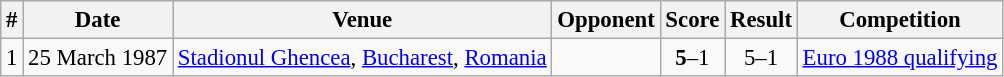<table class="wikitable" style="font-size: 95%;">
<tr>
<th>#</th>
<th>Date</th>
<th>Venue</th>
<th>Opponent</th>
<th>Score</th>
<th>Result</th>
<th>Competition</th>
</tr>
<tr>
<td>1</td>
<td>25 March 1987</td>
<td><a href='#'>Stadionul Ghencea</a>, <a href='#'>Bucharest</a>, <a href='#'>Romania</a></td>
<td></td>
<td align="center"><strong>5</strong>–1</td>
<td align="center">5–1</td>
<td><a href='#'>Euro 1988 qualifying</a></td>
</tr>
</table>
